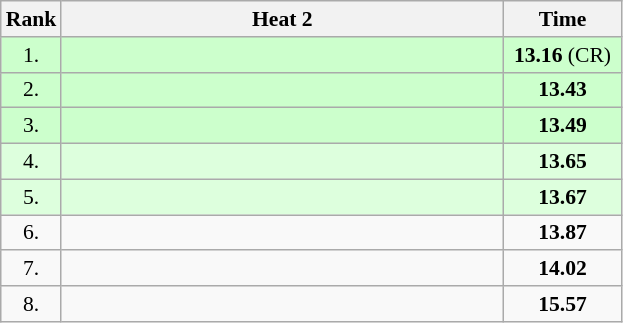<table class="wikitable" style="border-collapse: collapse; font-size: 90%;">
<tr>
<th>Rank</th>
<th style="width: 20em">Heat 2</th>
<th style="width: 5em">Time</th>
</tr>
<tr style="background:#ccffcc;">
<td align="center">1.</td>
<td></td>
<td align="center"><strong>13.16</strong> (CR)</td>
</tr>
<tr style="background:#ccffcc;">
<td align="center">2.</td>
<td></td>
<td align="center"><strong>13.43</strong></td>
</tr>
<tr style="background:#ccffcc;">
<td align="center">3.</td>
<td></td>
<td align="center"><strong>13.49</strong></td>
</tr>
<tr style="background:#ddffdd;">
<td align="center">4.</td>
<td></td>
<td align="center"><strong>13.65</strong></td>
</tr>
<tr style="background:#ddffdd;">
<td align="center">5.</td>
<td></td>
<td align="center"><strong>13.67</strong></td>
</tr>
<tr>
<td align="center">6.</td>
<td></td>
<td align="center"><strong>13.87</strong></td>
</tr>
<tr>
<td align="center">7.</td>
<td></td>
<td align="center"><strong>14.02</strong></td>
</tr>
<tr>
<td align="center">8.</td>
<td></td>
<td align="center"><strong>15.57</strong></td>
</tr>
</table>
